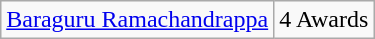<table class="wikitable sortable">
<tr>
<td><a href='#'>Baraguru Ramachandrappa</a></td>
<td>4 Awards</td>
</tr>
</table>
